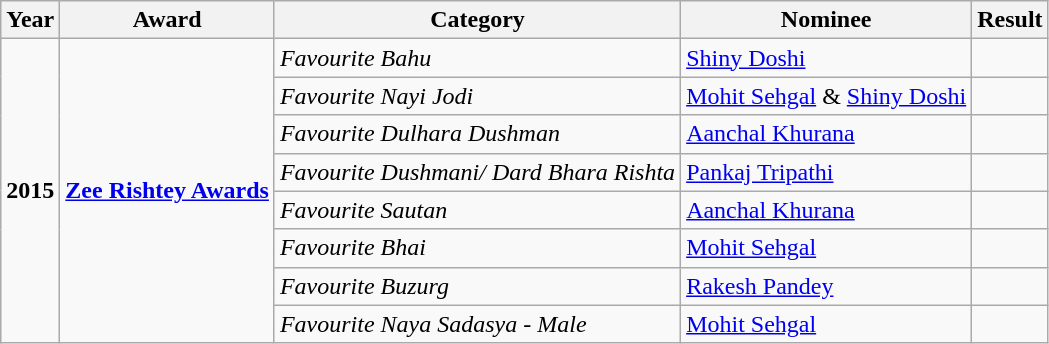<table class="wikitable">
<tr>
<th>Year</th>
<th>Award</th>
<th>Category</th>
<th>Nominee</th>
<th>Result</th>
</tr>
<tr>
<td rowspan="11"><strong>2015</strong></td>
<td rowspan="11"><strong><a href='#'>Zee Rishtey Awards</a></strong></td>
<td><em>Favourite Bahu </em></td>
<td><a href='#'>Shiny Doshi</a></td>
<td></td>
</tr>
<tr>
<td><em>Favourite Nayi Jodi</em></td>
<td><a href='#'>Mohit Sehgal</a> & <a href='#'>Shiny Doshi</a></td>
<td></td>
</tr>
<tr>
<td><em>Favourite Dulhara Dushman</em></td>
<td><a href='#'>Aanchal Khurana</a></td>
<td></td>
</tr>
<tr>
<td><em>Favourite Dushmani/ Dard Bhara Rishta</em></td>
<td><a href='#'>Pankaj Tripathi</a></td>
<td></td>
</tr>
<tr>
<td><em>Favourite Sautan</em></td>
<td><a href='#'>Aanchal Khurana</a></td>
<td></td>
</tr>
<tr>
<td><em>Favourite Bhai</em></td>
<td><a href='#'>Mohit Sehgal</a></td>
<td></td>
</tr>
<tr>
<td><em>Favourite Buzurg</em></td>
<td><a href='#'>Rakesh Pandey</a></td>
<td></td>
</tr>
<tr>
<td><em>Favourite Naya Sadasya - Male</em></td>
<td><a href='#'>Mohit Sehgal</a></td>
<td></td>
</tr>
</table>
